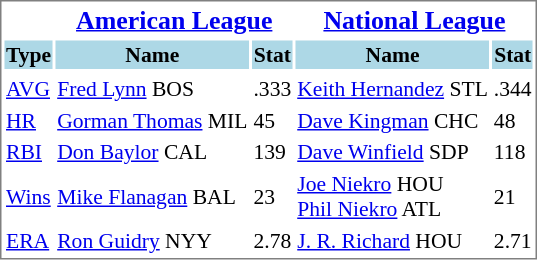<table cellpadding="1" style="width:auto;font-size: 90%; border: 1px solid gray;">
<tr align="center" style="font-size: larger;">
<td> </td>
<th colspan=2><a href='#'>American League</a></th>
<th colspan=2><a href='#'>National League</a></th>
</tr>
<tr style="background:lightblue;">
<th>Type</th>
<th>Name</th>
<th>Stat</th>
<th>Name</th>
<th>Stat</th>
</tr>
<tr align="center" style="vertical-align: middle;" style="background:lightblue;">
</tr>
<tr>
<td><a href='#'>AVG</a></td>
<td><a href='#'>Fred Lynn</a> BOS</td>
<td>.333</td>
<td><a href='#'>Keith Hernandez</a> STL</td>
<td>.344</td>
</tr>
<tr>
<td><a href='#'>HR</a></td>
<td><a href='#'>Gorman Thomas</a> MIL</td>
<td>45</td>
<td><a href='#'>Dave Kingman</a> CHC</td>
<td>48</td>
</tr>
<tr>
<td><a href='#'>RBI</a></td>
<td><a href='#'>Don Baylor</a> CAL</td>
<td>139</td>
<td><a href='#'>Dave Winfield</a> SDP</td>
<td>118</td>
</tr>
<tr>
<td><a href='#'>Wins</a></td>
<td><a href='#'>Mike Flanagan</a> BAL</td>
<td>23</td>
<td><a href='#'>Joe Niekro</a> HOU<br><a href='#'>Phil Niekro</a> ATL</td>
<td>21</td>
</tr>
<tr>
<td><a href='#'>ERA</a></td>
<td><a href='#'>Ron Guidry</a> NYY</td>
<td>2.78</td>
<td><a href='#'>J. R. Richard</a> HOU</td>
<td>2.71</td>
</tr>
</table>
